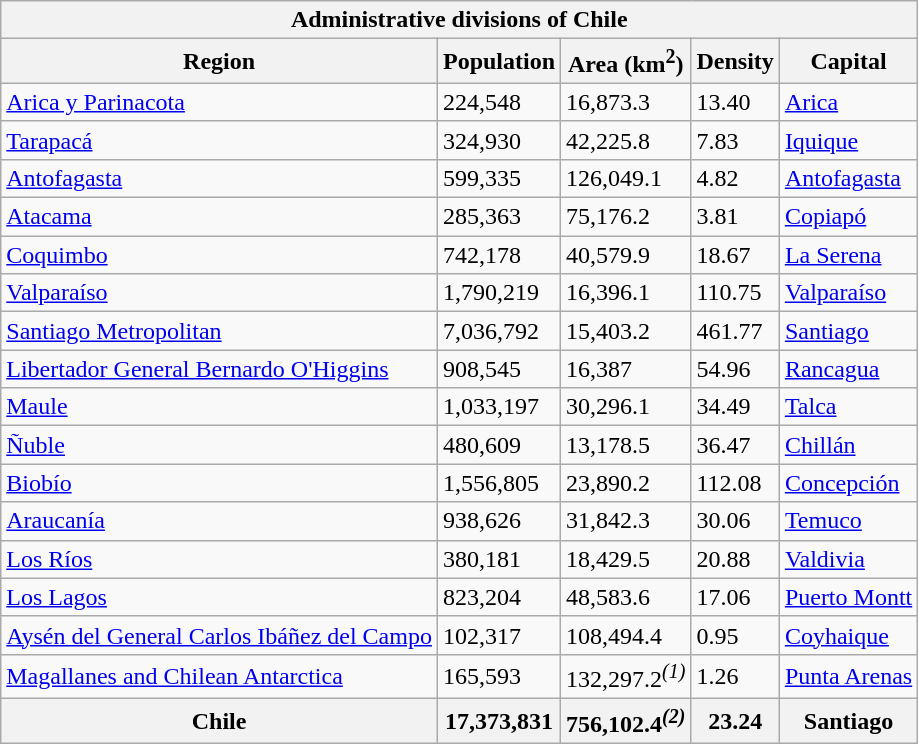<table class="wikitable sortable">
<tr>
<th colspan=7>Administrative divisions of Chile</th>
</tr>
<tr>
<th scope="col">Region</th>
<th scope="col">Population</th>
<th scope="col">Area (km<sup>2</sup>)</th>
<th scope="col">Density</th>
<th scope="col">Capital</th>
</tr>
<tr>
<td><a href='#'>Arica y Parinacota</a></td>
<td>224,548</td>
<td>16,873.3</td>
<td>13.40</td>
<td><a href='#'>Arica</a></td>
</tr>
<tr>
<td><a href='#'>Tarapacá</a></td>
<td>324,930</td>
<td>42,225.8</td>
<td>7.83</td>
<td><a href='#'>Iquique</a></td>
</tr>
<tr>
<td><a href='#'>Antofagasta</a></td>
<td>599,335</td>
<td>126,049.1</td>
<td>4.82</td>
<td><a href='#'>Antofagasta</a></td>
</tr>
<tr>
<td><a href='#'>Atacama</a></td>
<td>285,363</td>
<td>75,176.2</td>
<td>3.81</td>
<td><a href='#'>Copiapó</a></td>
</tr>
<tr>
<td><a href='#'>Coquimbo</a></td>
<td>742,178</td>
<td>40,579.9</td>
<td>18.67</td>
<td><a href='#'>La Serena</a></td>
</tr>
<tr>
<td><a href='#'>Valparaíso</a></td>
<td>1,790,219</td>
<td>16,396.1</td>
<td>110.75</td>
<td><a href='#'>Valparaíso</a></td>
</tr>
<tr>
<td><a href='#'>Santiago Metropolitan</a></td>
<td>7,036,792</td>
<td>15,403.2</td>
<td>461.77</td>
<td><a href='#'>Santiago</a></td>
</tr>
<tr>
<td><a href='#'>Libertador General Bernardo O'Higgins</a></td>
<td>908,545</td>
<td>16,387</td>
<td>54.96</td>
<td><a href='#'>Rancagua</a></td>
</tr>
<tr>
<td><a href='#'>Maule</a></td>
<td>1,033,197</td>
<td>30,296.1</td>
<td>34.49</td>
<td><a href='#'>Talca</a></td>
</tr>
<tr>
<td><a href='#'>Ñuble</a></td>
<td>480,609</td>
<td>13,178.5</td>
<td>36.47</td>
<td><a href='#'>Chillán</a></td>
</tr>
<tr>
<td><a href='#'>Biobío</a></td>
<td>1,556,805</td>
<td>23,890.2</td>
<td>112.08</td>
<td><a href='#'>Concepción</a></td>
</tr>
<tr>
<td><a href='#'>Araucanía</a></td>
<td>938,626</td>
<td>31,842.3</td>
<td>30.06</td>
<td><a href='#'>Temuco</a></td>
</tr>
<tr>
<td><a href='#'>Los Ríos</a></td>
<td>380,181</td>
<td>18,429.5</td>
<td>20.88</td>
<td><a href='#'>Valdivia</a></td>
</tr>
<tr>
<td><a href='#'>Los Lagos</a></td>
<td>823,204</td>
<td>48,583.6</td>
<td>17.06</td>
<td><a href='#'>Puerto Montt</a></td>
</tr>
<tr>
<td><a href='#'>Aysén del General Carlos Ibáñez del Campo</a></td>
<td>102,317</td>
<td>108,494.4</td>
<td>0.95</td>
<td><a href='#'>Coyhaique</a></td>
</tr>
<tr>
<td><a href='#'>Magallanes and Chilean Antarctica</a></td>
<td>165,593</td>
<td>132,297.2<sup><em>(1)</em></sup></td>
<td>1.26</td>
<td><a href='#'>Punta Arenas</a></td>
</tr>
<tr>
<th colspan=1>Chile</th>
<th>17,373,831</th>
<th>756,102.4<sup><em>(2)</em></sup></th>
<th>23.24</th>
<th>Santiago</th>
</tr>
</table>
